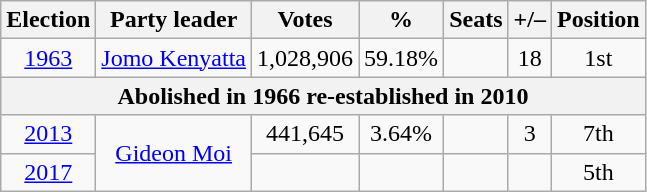<table class=wikitable style=text-align:center>
<tr>
<th><strong>Election</strong></th>
<th>Party leader</th>
<th><strong>Votes</strong></th>
<th><strong>%</strong></th>
<th><strong>Seats</strong></th>
<th>+/–</th>
<th>Position</th>
</tr>
<tr>
<td><a href='#'>1963</a></td>
<td><a href='#'>Jomo Kenyatta</a></td>
<td>1,028,906</td>
<td>59.18%</td>
<td></td>
<td> 18</td>
<td> 1st</td>
</tr>
<tr>
<th colspan="7">Abolished in 1966 re-established in 2010</th>
</tr>
<tr>
<td><a href='#'>2013</a></td>
<td rowspan="2"><a href='#'>Gideon Moi</a></td>
<td>441,645</td>
<td>3.64%</td>
<td></td>
<td> 3</td>
<td> 7th</td>
</tr>
<tr>
<td><a href='#'>2017</a></td>
<td></td>
<td></td>
<td></td>
<td></td>
<td> 5th</td>
</tr>
</table>
